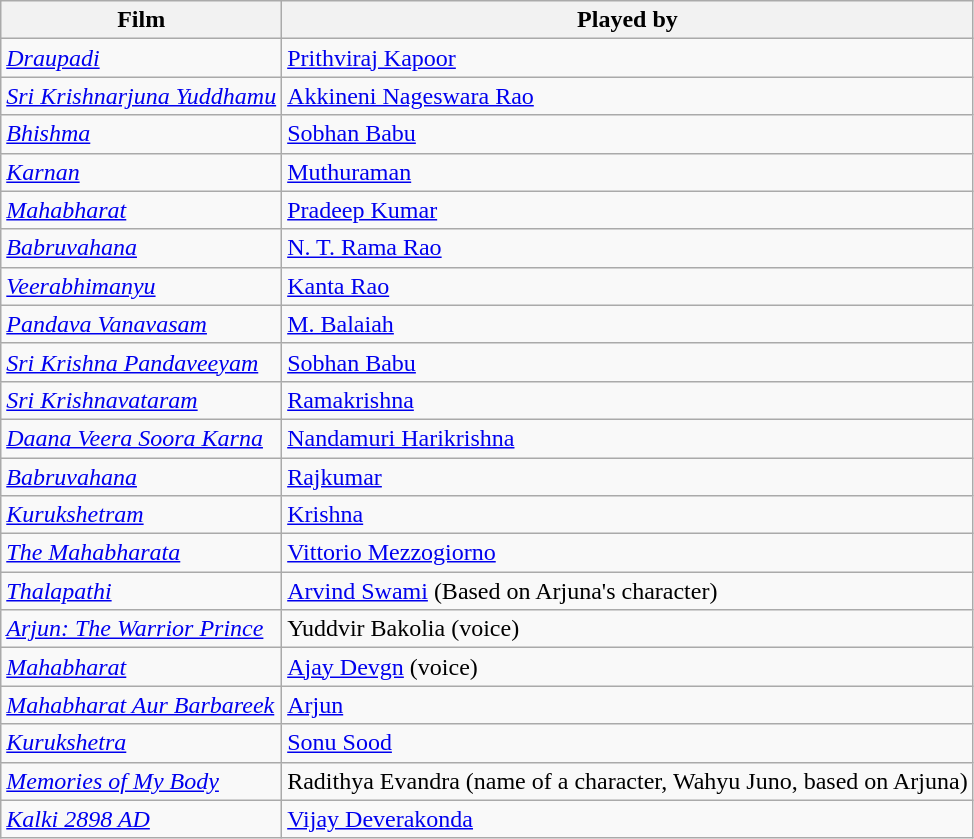<table class="wikitable sortable">
<tr>
<th>Film</th>
<th>Played by</th>
</tr>
<tr>
<td><em><a href='#'>Draupadi</a></em></td>
<td><a href='#'>Prithviraj Kapoor</a></td>
</tr>
<tr>
<td><em><a href='#'>Sri Krishnarjuna Yuddhamu</a></em></td>
<td><a href='#'>Akkineni Nageswara Rao</a></td>
</tr>
<tr>
<td><em><a href='#'>Bhishma</a></em></td>
<td><a href='#'>Sobhan Babu</a></td>
</tr>
<tr>
<td><em><a href='#'>Karnan</a></em></td>
<td><a href='#'>Muthuraman</a></td>
</tr>
<tr>
<td><em><a href='#'>Mahabharat</a></em></td>
<td><a href='#'>Pradeep Kumar</a></td>
</tr>
<tr>
<td><em><a href='#'>Babruvahana</a></em></td>
<td><a href='#'>N. T. Rama Rao</a></td>
</tr>
<tr>
<td><em><a href='#'>Veerabhimanyu</a></em></td>
<td><a href='#'>Kanta Rao</a></td>
</tr>
<tr>
<td><em><a href='#'>Pandava Vanavasam</a></em></td>
<td><a href='#'>M. Balaiah</a></td>
</tr>
<tr>
<td><em><a href='#'>Sri Krishna Pandaveeyam</a></em></td>
<td><a href='#'>Sobhan Babu</a></td>
</tr>
<tr>
<td><em><a href='#'>Sri Krishnavataram</a></em></td>
<td><a href='#'>Ramakrishna</a></td>
</tr>
<tr>
<td><em><a href='#'>Daana Veera Soora Karna</a></em></td>
<td><a href='#'>Nandamuri Harikrishna</a></td>
</tr>
<tr>
<td><em><a href='#'>Babruvahana</a></em></td>
<td><a href='#'>Rajkumar</a></td>
</tr>
<tr>
<td><em><a href='#'>Kurukshetram</a></em></td>
<td><a href='#'>Krishna</a></td>
</tr>
<tr>
<td><em><a href='#'>The Mahabharata</a></em></td>
<td><a href='#'>Vittorio Mezzogiorno</a></td>
</tr>
<tr>
<td><em><a href='#'>Thalapathi</a></em></td>
<td><a href='#'>Arvind Swami</a> (Based on Arjuna's character)</td>
</tr>
<tr>
<td><em><a href='#'>Arjun: The Warrior Prince</a></em></td>
<td>Yuddvir Bakolia (voice)</td>
</tr>
<tr>
<td><em><a href='#'>Mahabharat</a></em></td>
<td><a href='#'>Ajay Devgn</a> (voice)</td>
</tr>
<tr>
<td><em><a href='#'>Mahabharat Aur Barbareek</a></em></td>
<td><a href='#'>Arjun</a></td>
</tr>
<tr>
<td><em><a href='#'>Kurukshetra</a></em></td>
<td><a href='#'>Sonu Sood</a></td>
</tr>
<tr>
<td><em><a href='#'>Memories of My Body</a></em></td>
<td>Radithya Evandra (name of a character, Wahyu Juno, based on Arjuna)</td>
</tr>
<tr>
<td><em><a href='#'>Kalki 2898 AD</a></em></td>
<td><a href='#'>Vijay Deverakonda</a></td>
</tr>
</table>
